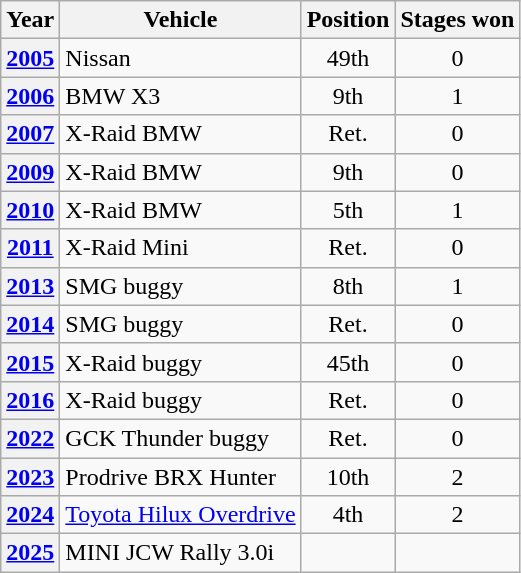<table class="wikitable">
<tr>
<th>Year</th>
<th>Vehicle</th>
<th>Position</th>
<th>Stages won</th>
</tr>
<tr>
<th><a href='#'>2005</a></th>
<td align="left">Nissan</td>
<td align="center">49th</td>
<td align="center">0</td>
</tr>
<tr>
<th><a href='#'>2006</a></th>
<td align="left">BMW X3</td>
<td align="center">9th</td>
<td align="center">1</td>
</tr>
<tr>
<th><a href='#'>2007</a></th>
<td align="left">X-Raid BMW</td>
<td align="center">Ret.</td>
<td align="center">0</td>
</tr>
<tr>
<th><a href='#'>2009</a></th>
<td align="left">X-Raid BMW</td>
<td align="center">9th</td>
<td align="center">0</td>
</tr>
<tr>
<th><a href='#'>2010</a></th>
<td align="left">X-Raid BMW</td>
<td align="center">5th</td>
<td align="center">1</td>
</tr>
<tr>
<th><a href='#'>2011</a></th>
<td align="left">X-Raid Mini</td>
<td align="center">Ret.</td>
<td align="center">0</td>
</tr>
<tr>
<th><a href='#'>2013</a></th>
<td align="left">SMG buggy</td>
<td align="center">8th</td>
<td align="center">1</td>
</tr>
<tr>
<th><a href='#'>2014</a></th>
<td align="left">SMG buggy</td>
<td align="center">Ret.</td>
<td align="center">0</td>
</tr>
<tr>
<th><a href='#'>2015</a></th>
<td align="left">X-Raid buggy</td>
<td align="center">45th</td>
<td align="center">0</td>
</tr>
<tr>
<th><a href='#'>2016</a></th>
<td align="left">X-Raid buggy</td>
<td align="center">Ret.</td>
<td align="center">0</td>
</tr>
<tr>
<th><a href='#'>2022</a></th>
<td align="left">GCK Thunder buggy</td>
<td align="center">Ret.</td>
<td align="center">0</td>
</tr>
<tr>
<th><a href='#'>2023</a></th>
<td align="left">Prodrive BRX Hunter</td>
<td align="center">10th</td>
<td align="center">2</td>
</tr>
<tr>
<th><a href='#'>2024</a></th>
<td align="left"><a href='#'>Toyota Hilux Overdrive</a></td>
<td align="center">4th</td>
<td align="center">2</td>
</tr>
<tr>
<th><a href='#'>2025</a></th>
<td>MINI JCW Rally 3.0i </td>
<td></td>
<td></td>
</tr>
</table>
